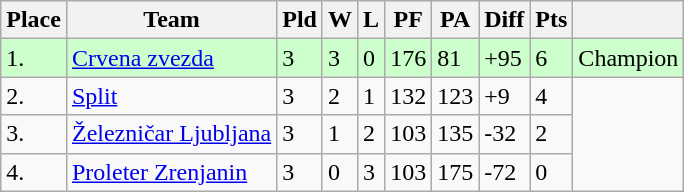<table class="wikitable">
<tr>
<th>Place</th>
<th>Team</th>
<th>Pld</th>
<th>W</th>
<th>L</th>
<th>PF</th>
<th>PA</th>
<th>Diff</th>
<th>Pts</th>
<th></th>
</tr>
<tr bgcolor=#ccffcc>
<td>1.</td>
<td><a href='#'>Crvena zvezda</a></td>
<td>3</td>
<td>3</td>
<td>0</td>
<td>176</td>
<td>81</td>
<td>+95</td>
<td>6</td>
<td rowspan="1">Champion</td>
</tr>
<tr>
<td>2.</td>
<td><a href='#'>Split</a></td>
<td>3</td>
<td>2</td>
<td>1</td>
<td>132</td>
<td>123</td>
<td>+9</td>
<td>4</td>
<td rowspan="5"></td>
</tr>
<tr>
<td>3.</td>
<td><a href='#'>Železničar Ljubljana</a></td>
<td>3</td>
<td>1</td>
<td>2</td>
<td>103</td>
<td>135</td>
<td>-32</td>
<td>2</td>
</tr>
<tr>
<td>4.</td>
<td><a href='#'>Proleter Zrenjanin</a></td>
<td>3</td>
<td>0</td>
<td>3</td>
<td>103</td>
<td>175</td>
<td>-72</td>
<td>0</td>
</tr>
</table>
